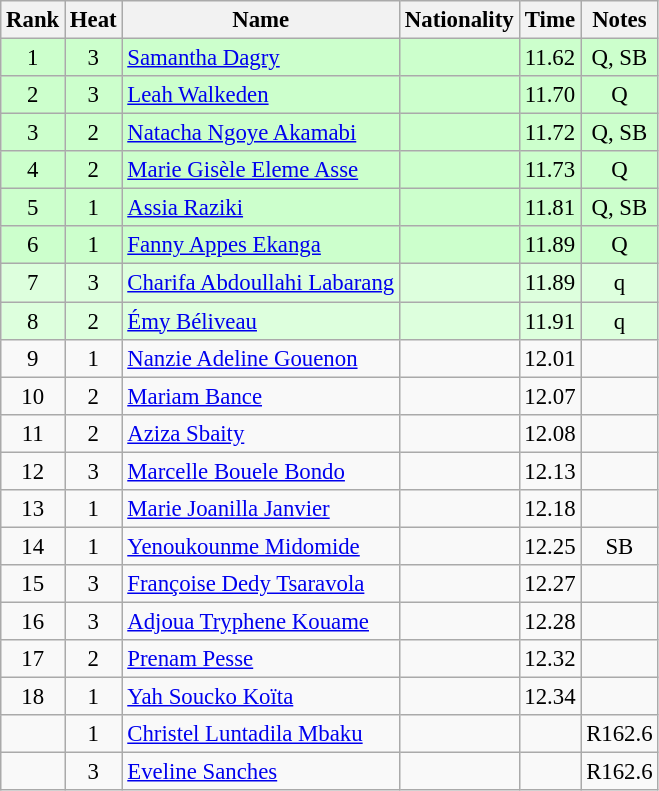<table class="wikitable sortable" style="text-align:center; font-size:95%">
<tr>
<th>Rank</th>
<th>Heat</th>
<th>Name</th>
<th>Nationality</th>
<th>Time</th>
<th>Notes</th>
</tr>
<tr bgcolor=ccffcc>
<td>1</td>
<td>3</td>
<td align=left><a href='#'>Samantha Dagry</a></td>
<td align=left></td>
<td>11.62</td>
<td>Q, SB</td>
</tr>
<tr bgcolor=ccffcc>
<td>2</td>
<td>3</td>
<td align=left><a href='#'>Leah Walkeden</a></td>
<td align=left></td>
<td>11.70</td>
<td>Q</td>
</tr>
<tr bgcolor=ccffcc>
<td>3</td>
<td>2</td>
<td align=left><a href='#'>Natacha Ngoye Akamabi</a></td>
<td align=left></td>
<td>11.72</td>
<td>Q, SB</td>
</tr>
<tr bgcolor=ccffcc>
<td>4</td>
<td>2</td>
<td align=left><a href='#'>Marie Gisèle Eleme Asse</a></td>
<td align=left></td>
<td>11.73</td>
<td>Q</td>
</tr>
<tr bgcolor=ccffcc>
<td>5</td>
<td>1</td>
<td align=left><a href='#'>Assia Raziki</a></td>
<td align=left></td>
<td>11.81</td>
<td>Q, SB</td>
</tr>
<tr bgcolor=ccffcc>
<td>6</td>
<td>1</td>
<td align=left><a href='#'>Fanny Appes Ekanga</a></td>
<td align=left></td>
<td>11.89</td>
<td>Q</td>
</tr>
<tr bgcolor=ddffdd>
<td>7</td>
<td>3</td>
<td align=left><a href='#'>Charifa Abdoullahi Labarang</a></td>
<td align=left></td>
<td>11.89</td>
<td>q</td>
</tr>
<tr bgcolor=ddffdd>
<td>8</td>
<td>2</td>
<td align=left><a href='#'>Émy Béliveau</a></td>
<td align=left></td>
<td>11.91</td>
<td>q</td>
</tr>
<tr>
<td>9</td>
<td>1</td>
<td align=left><a href='#'>Nanzie Adeline Gouenon</a></td>
<td align=left></td>
<td>12.01</td>
<td></td>
</tr>
<tr>
<td>10</td>
<td>2</td>
<td align=left><a href='#'>Mariam Bance</a></td>
<td align=left></td>
<td>12.07</td>
<td></td>
</tr>
<tr>
<td>11</td>
<td>2</td>
<td align=left><a href='#'>Aziza Sbaity</a></td>
<td align=left></td>
<td>12.08</td>
<td></td>
</tr>
<tr>
<td>12</td>
<td>3</td>
<td align=left><a href='#'>Marcelle Bouele Bondo</a></td>
<td align=left></td>
<td>12.13</td>
<td></td>
</tr>
<tr>
<td>13</td>
<td>1</td>
<td align=left><a href='#'>Marie Joanilla Janvier</a></td>
<td align=left></td>
<td>12.18</td>
<td></td>
</tr>
<tr>
<td>14</td>
<td>1</td>
<td align=left><a href='#'>Yenoukounme Midomide</a></td>
<td align=left></td>
<td>12.25</td>
<td>SB</td>
</tr>
<tr>
<td>15</td>
<td>3</td>
<td align=left><a href='#'>Françoise Dedy Tsaravola</a></td>
<td align=left></td>
<td>12.27</td>
<td></td>
</tr>
<tr>
<td>16</td>
<td>3</td>
<td align=left><a href='#'>Adjoua Tryphene Kouame</a></td>
<td align=left></td>
<td>12.28</td>
<td></td>
</tr>
<tr>
<td>17</td>
<td>2</td>
<td align=left><a href='#'>Prenam Pesse</a></td>
<td align=left></td>
<td>12.32</td>
<td></td>
</tr>
<tr>
<td>18</td>
<td>1</td>
<td align=left><a href='#'>Yah Soucko Koïta</a></td>
<td align=left></td>
<td>12.34</td>
<td></td>
</tr>
<tr>
<td></td>
<td>1</td>
<td align=left><a href='#'>Christel Luntadila Mbaku</a></td>
<td align=left></td>
<td></td>
<td>R162.6</td>
</tr>
<tr>
<td></td>
<td>3</td>
<td align=left><a href='#'>Eveline Sanches</a></td>
<td align=left></td>
<td></td>
<td>R162.6</td>
</tr>
</table>
